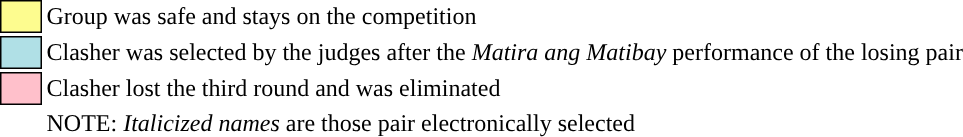<table class="toccolours" style="white-space: nowrap;">
<tr>
<td style="background:#fdfc8f; border: 1px solid black">    </td>
<td>Group was safe and stays on the competition</td>
</tr>
<tr>
<td style="background:#b0e0e6; border:1px solid black;">      </td>
<td>Clasher was selected by the judges after the <em>Matira ang Matibay</em> performance of the losing pair</td>
</tr>
<tr>
<td style="background:pink; border:1px solid black;">      </td>
<td>Clasher lost the third round and was eliminated</td>
</tr>
<tr>
<td style="background:none; border: 0px solid black">    </td>
<td>NOTE: <em>Italicized names</em> are those pair electronically selected</td>
</tr>
</table>
